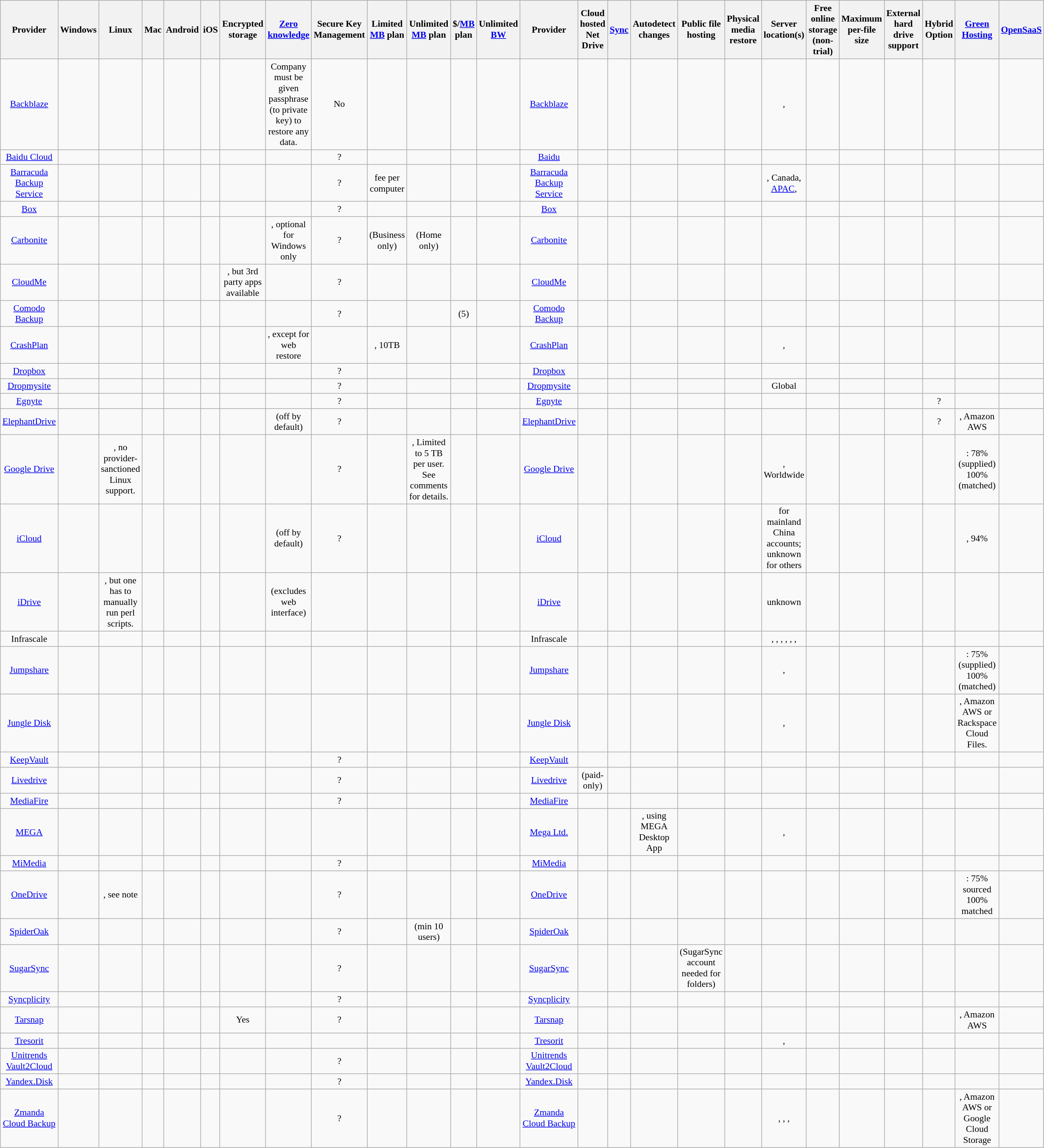<table class="wikitable sortable sort-under sticky-header" style="font-size: 90%; width: 100%; text-align: center">
<tr>
<th style="width:5%;">Provider</th>
<th style="width:3%;">Windows</th>
<th style="width:3%;">Linux</th>
<th style="width:3%;">Mac</th>
<th style="width:3%;">Android</th>
<th style="width:3%;">iOS</th>
<th style="width:5%;">Encrypted storage</th>
<th style="width:5%;"><a href='#'>Zero knowledge</a></th>
<th style="width:5%;">Secure Key Management</th>
<th style="width:5%;">Limited <a href='#'>MB</a> plan</th>
<th style="width:5%;">Unlimited <a href='#'>MB</a> plan</th>
<th style="width:5%;">$/<a href='#'>MB</a> plan</th>
<th style="width:5%;">Unlimited <a href='#'>BW</a> </th>
<th style="width:5%;">Provider</th>
<th style="width:5%;">Cloud hosted Net Drive</th>
<th style="width:5%;"><a href='#'>Sync</a></th>
<th style="width:5%;">Autodetect changes</th>
<th style="width:5%;">Public file hosting</th>
<th style="width:5%;">Physical media restore</th>
<th style="width:5%;">Server location(s)</th>
<th style="width:5%;">Free online storage (non-trial)</th>
<th style="width:5%;">Maximum per-file size</th>
<th style="width:5%;">External hard drive support</th>
<th style="width:5%;">Hybrid Option</th>
<th style="width:5%;"><a href='#'>Green Hosting</a></th>
<th style="width:5%;"><a href='#'>OpenSaaS</a></th>
</tr>
<tr>
<td><a href='#'>Backblaze</a></td>
<td></td>
<td></td>
<td></td>
<td></td>
<td></td>
<td></td>
<td> Company must be given passphrase (to private key) to restore any data.</td>
<td>No</td>
<td></td>
<td></td>
<td></td>
<td></td>
<td><a href='#'>Backblaze</a></td>
<td></td>
<td></td>
<td></td>
<td></td>
<td></td>
<td>, </td>
<td></td>
<td></td>
<td></td>
<td></td>
<td></td>
<td></td>
</tr>
<tr>
<td><a href='#'>Baidu Cloud</a></td>
<td></td>
<td></td>
<td></td>
<td></td>
<td></td>
<td></td>
<td></td>
<td>?</td>
<td></td>
<td></td>
<td></td>
<td></td>
<td><a href='#'>Baidu</a></td>
<td></td>
<td></td>
<td></td>
<td></td>
<td></td>
<td></td>
<td></td>
<td></td>
<td></td>
<td></td>
<td></td>
<td></td>
</tr>
<tr>
<td><a href='#'>Barracuda Backup Service</a></td>
<td></td>
<td></td>
<td></td>
<td></td>
<td></td>
<td></td>
<td></td>
<td>?</td>
<td> fee per computer</td>
<td></td>
<td></td>
<td></td>
<td><a href='#'>Barracuda Backup Service</a></td>
<td></td>
<td></td>
<td></td>
<td></td>
<td></td>
<td>, Canada, <a href='#'>APAC</a>, </td>
<td></td>
<td></td>
<td></td>
<td></td>
<td></td>
<td></td>
</tr>
<tr>
<td><a href='#'>Box</a></td>
<td></td>
<td></td>
<td></td>
<td></td>
<td></td>
<td></td>
<td></td>
<td>?</td>
<td></td>
<td></td>
<td></td>
<td></td>
<td><a href='#'>Box</a></td>
<td></td>
<td></td>
<td></td>
<td></td>
<td></td>
<td></td>
<td></td>
<td></td>
<td></td>
<td></td>
<td></td>
<td></td>
</tr>
<tr>
<td><a href='#'>Carbonite</a></td>
<td></td>
<td></td>
<td></td>
<td></td>
<td></td>
<td></td>
<td>, optional for Windows only</td>
<td>?</td>
<td> (Business only)</td>
<td> (Home only)</td>
<td></td>
<td></td>
<td><a href='#'>Carbonite</a></td>
<td></td>
<td></td>
<td></td>
<td></td>
<td></td>
<td></td>
<td></td>
<td></td>
<td></td>
<td></td>
<td></td>
<td></td>
</tr>
<tr>
<td><a href='#'>CloudMe</a></td>
<td></td>
<td></td>
<td></td>
<td></td>
<td></td>
<td>, but 3rd party apps available</td>
<td></td>
<td>?</td>
<td></td>
<td></td>
<td></td>
<td></td>
<td><a href='#'>CloudMe</a></td>
<td></td>
<td></td>
<td></td>
<td></td>
<td></td>
<td></td>
<td></td>
<td></td>
<td></td>
<td></td>
<td></td>
<td></td>
</tr>
<tr>
<td><a href='#'>Comodo Backup</a></td>
<td></td>
<td></td>
<td></td>
<td></td>
<td></td>
<td></td>
<td></td>
<td>?</td>
<td></td>
<td></td>
<td> (5)</td>
<td></td>
<td><a href='#'>Comodo Backup</a></td>
<td></td>
<td></td>
<td></td>
<td></td>
<td></td>
<td></td>
<td></td>
<td></td>
<td></td>
<td></td>
<td></td>
<td></td>
</tr>
<tr>
<td><a href='#'>CrashPlan</a></td>
<td></td>
<td></td>
<td></td>
<td></td>
<td></td>
<td></td>
<td>, except for web restore</td>
<td></td>
<td>, 10TB</td>
<td></td>
<td></td>
<td></td>
<td><a href='#'>CrashPlan</a></td>
<td></td>
<td></td>
<td></td>
<td></td>
<td></td>
<td>, </td>
<td></td>
<td></td>
<td></td>
<td></td>
<td></td>
<td></td>
</tr>
<tr>
<td><a href='#'>Dropbox</a></td>
<td></td>
<td></td>
<td></td>
<td></td>
<td></td>
<td></td>
<td></td>
<td>?</td>
<td></td>
<td></td>
<td></td>
<td></td>
<td><a href='#'>Dropbox</a></td>
<td></td>
<td></td>
<td></td>
<td></td>
<td></td>
<td></td>
<td></td>
<td></td>
<td></td>
<td></td>
<td></td>
<td></td>
</tr>
<tr>
<td><a href='#'>Dropmysite</a></td>
<td></td>
<td></td>
<td></td>
<td></td>
<td></td>
<td></td>
<td></td>
<td>?</td>
<td></td>
<td></td>
<td></td>
<td></td>
<td><a href='#'>Dropmysite</a></td>
<td></td>
<td></td>
<td></td>
<td></td>
<td></td>
<td>Global</td>
<td></td>
<td></td>
<td></td>
<td></td>
<td></td>
<td></td>
</tr>
<tr>
<td><a href='#'>Egnyte</a></td>
<td></td>
<td></td>
<td></td>
<td></td>
<td></td>
<td></td>
<td></td>
<td>?</td>
<td></td>
<td></td>
<td></td>
<td></td>
<td><a href='#'>Egnyte</a></td>
<td></td>
<td></td>
<td></td>
<td></td>
<td></td>
<td></td>
<td></td>
<td></td>
<td></td>
<td>?</td>
<td></td>
<td></td>
</tr>
<tr>
<td><a href='#'>ElephantDrive</a></td>
<td></td>
<td></td>
<td></td>
<td></td>
<td></td>
<td></td>
<td> (off by default)</td>
<td>?</td>
<td></td>
<td></td>
<td></td>
<td></td>
<td><a href='#'>ElephantDrive</a></td>
<td></td>
<td></td>
<td></td>
<td></td>
<td></td>
<td></td>
<td></td>
<td></td>
<td></td>
<td>?</td>
<td>, Amazon AWS</td>
<td></td>
</tr>
<tr>
<td><a href='#'>Google Drive</a></td>
<td></td>
<td>, no provider-sanctioned Linux support.</td>
<td></td>
<td></td>
<td></td>
<td></td>
<td></td>
<td>?</td>
<td></td>
<td>, Limited to 5 TB per user. See comments for details.</td>
<td></td>
<td></td>
<td><a href='#'>Google Drive</a></td>
<td></td>
<td></td>
<td></td>
<td></td>
<td></td>
<td>, Worldwide</td>
<td></td>
<td></td>
<td></td>
<td></td>
<td>: 78% (supplied)  100% (matched)</td>
<td></td>
</tr>
<tr>
<td><a href='#'>iCloud</a></td>
<td></td>
<td></td>
<td></td>
<td></td>
<td></td>
<td></td>
<td> (off by default)</td>
<td>?</td>
<td></td>
<td></td>
<td></td>
<td></td>
<td><a href='#'>iCloud</a></td>
<td></td>
<td></td>
<td></td>
<td></td>
<td></td>
<td> for mainland China accounts;<br>unknown for others</td>
<td></td>
<td></td>
<td></td>
<td></td>
<td>, 94%</td>
<td></td>
</tr>
<tr>
<td><a href='#'>iDrive</a></td>
<td></td>
<td>, but one has to manually run perl scripts.</td>
<td></td>
<td></td>
<td></td>
<td></td>
<td> (excludes web interface)</td>
<td></td>
<td></td>
<td></td>
<td></td>
<td></td>
<td><a href='#'>iDrive</a></td>
<td></td>
<td></td>
<td></td>
<td></td>
<td></td>
<td>unknown</td>
<td></td>
<td></td>
<td></td>
<td></td>
<td></td>
<td></td>
</tr>
<tr>
<td>Infrascale</td>
<td></td>
<td></td>
<td></td>
<td></td>
<td></td>
<td></td>
<td></td>
<td></td>
<td></td>
<td></td>
<td></td>
<td></td>
<td>Infrascale</td>
<td></td>
<td></td>
<td></td>
<td></td>
<td></td>
<td>, , , , , , </td>
<td></td>
<td></td>
<td></td>
<td></td>
<td></td>
<td></td>
</tr>
<tr>
<td><a href='#'>Jumpshare</a></td>
<td></td>
<td></td>
<td></td>
<td></td>
<td></td>
<td></td>
<td></td>
<td></td>
<td></td>
<td></td>
<td></td>
<td></td>
<td><a href='#'>Jumpshare</a></td>
<td></td>
<td></td>
<td></td>
<td></td>
<td></td>
<td>, </td>
<td></td>
<td></td>
<td></td>
<td></td>
<td>: 75% (supplied) 100% (matched)</td>
</tr>
<tr>
<td><a href='#'>Jungle Disk</a></td>
<td></td>
<td></td>
<td></td>
<td></td>
<td></td>
<td></td>
<td></td>
<td></td>
<td></td>
<td></td>
<td></td>
<td></td>
<td><a href='#'>Jungle Disk</a></td>
<td></td>
<td></td>
<td></td>
<td></td>
<td></td>
<td>, </td>
<td></td>
<td></td>
<td></td>
<td></td>
<td>, Amazon AWS or Rackspace Cloud Files.</td>
<td></td>
</tr>
<tr>
<td><a href='#'>KeepVault</a></td>
<td></td>
<td></td>
<td></td>
<td></td>
<td></td>
<td></td>
<td></td>
<td>?</td>
<td></td>
<td></td>
<td></td>
<td></td>
<td><a href='#'>KeepVault</a></td>
<td></td>
<td></td>
<td></td>
<td></td>
<td></td>
<td></td>
<td></td>
<td></td>
<td></td>
<td></td>
<td></td>
<td></td>
</tr>
<tr>
<td><a href='#'>Livedrive</a></td>
<td></td>
<td></td>
<td></td>
<td></td>
<td></td>
<td></td>
<td></td>
<td>?</td>
<td></td>
<td></td>
<td></td>
<td></td>
<td><a href='#'>Livedrive</a></td>
<td> (paid-only)</td>
<td></td>
<td></td>
<td></td>
<td></td>
<td></td>
<td></td>
<td></td>
<td></td>
<td></td>
<td></td>
<td></td>
</tr>
<tr>
<td><a href='#'>MediaFire</a></td>
<td></td>
<td></td>
<td></td>
<td></td>
<td></td>
<td></td>
<td></td>
<td>?</td>
<td></td>
<td></td>
<td></td>
<td></td>
<td><a href='#'>MediaFire</a></td>
<td></td>
<td></td>
<td></td>
<td></td>
<td></td>
<td></td>
<td></td>
<td></td>
<td></td>
<td></td>
<td></td>
<td></td>
</tr>
<tr>
<td><a href='#'>MEGA</a></td>
<td></td>
<td></td>
<td></td>
<td></td>
<td></td>
<td></td>
<td></td>
<td></td>
<td></td>
<td></td>
<td></td>
<td></td>
<td><a href='#'>Mega Ltd.</a></td>
<td></td>
<td></td>
<td>, using MEGA Desktop App</td>
<td></td>
<td></td>
<td>, </td>
<td></td>
<td></td>
<td></td>
<td></td>
<td></td>
<td></td>
</tr>
<tr>
<td><a href='#'>MiMedia</a></td>
<td></td>
<td></td>
<td></td>
<td></td>
<td></td>
<td></td>
<td></td>
<td>?</td>
<td></td>
<td></td>
<td></td>
<td></td>
<td><a href='#'>MiMedia</a></td>
<td></td>
<td></td>
<td></td>
<td></td>
<td></td>
<td></td>
<td></td>
<td></td>
<td></td>
<td></td>
<td></td>
<td></td>
</tr>
<tr>
<td><a href='#'>OneDrive</a></td>
<td></td>
<td>, see note</td>
<td></td>
<td></td>
<td></td>
<td></td>
<td></td>
<td>?</td>
<td></td>
<td></td>
<td></td>
<td></td>
<td><a href='#'>OneDrive</a></td>
<td></td>
<td></td>
<td></td>
<td></td>
<td></td>
<td></td>
<td></td>
<td></td>
<td></td>
<td></td>
<td>: 75% sourced 100% matched</td>
<td></td>
</tr>
<tr>
<td><a href='#'>SpiderOak</a></td>
<td></td>
<td></td>
<td></td>
<td></td>
<td></td>
<td></td>
<td></td>
<td>?</td>
<td></td>
<td> (min 10 users)</td>
<td></td>
<td></td>
<td><a href='#'>SpiderOak</a></td>
<td></td>
<td></td>
<td></td>
<td></td>
<td></td>
<td></td>
<td></td>
<td></td>
<td></td>
<td></td>
<td></td>
<td></td>
</tr>
<tr>
<td><a href='#'>SugarSync</a></td>
<td></td>
<td></td>
<td></td>
<td></td>
<td></td>
<td></td>
<td></td>
<td>?</td>
<td></td>
<td></td>
<td></td>
<td></td>
<td><a href='#'>SugarSync</a></td>
<td></td>
<td></td>
<td></td>
<td> (SugarSync account needed for folders)</td>
<td></td>
<td></td>
<td></td>
<td></td>
<td></td>
<td></td>
<td></td>
<td></td>
</tr>
<tr>
<td><a href='#'>Syncplicity</a></td>
<td></td>
<td></td>
<td></td>
<td></td>
<td></td>
<td></td>
<td></td>
<td>?</td>
<td></td>
<td></td>
<td></td>
<td></td>
<td><a href='#'>Syncplicity</a></td>
<td></td>
<td></td>
<td></td>
<td></td>
<td></td>
<td></td>
<td></td>
<td></td>
<td></td>
<td></td>
<td></td>
<td></td>
</tr>
<tr>
<td><a href='#'>Tarsnap</a></td>
<td></td>
<td></td>
<td></td>
<td></td>
<td></td>
<td>Yes</td>
<td></td>
<td>?</td>
<td></td>
<td></td>
<td></td>
<td></td>
<td><a href='#'>Tarsnap</a></td>
<td></td>
<td></td>
<td></td>
<td></td>
<td></td>
<td></td>
<td></td>
<td></td>
<td></td>
<td></td>
<td>, Amazon AWS</td>
<td></td>
</tr>
<tr>
<td><a href='#'>Tresorit</a></td>
<td></td>
<td></td>
<td></td>
<td></td>
<td></td>
<td></td>
<td></td>
<td></td>
<td></td>
<td></td>
<td></td>
<td></td>
<td><a href='#'>Tresorit</a></td>
<td></td>
<td></td>
<td></td>
<td></td>
<td></td>
<td>, </td>
<td></td>
<td></td>
<td></td>
<td></td>
<td></td>
<td></td>
</tr>
<tr>
<td><a href='#'>Unitrends Vault2Cloud</a></td>
<td></td>
<td></td>
<td></td>
<td></td>
<td></td>
<td></td>
<td></td>
<td>?</td>
<td></td>
<td></td>
<td></td>
<td></td>
<td><a href='#'>Unitrends Vault2Cloud</a></td>
<td></td>
<td></td>
<td></td>
<td></td>
<td></td>
<td></td>
<td></td>
<td></td>
<td></td>
<td></td>
<td></td>
<td></td>
</tr>
<tr>
<td><a href='#'>Yandex.Disk</a></td>
<td></td>
<td></td>
<td></td>
<td></td>
<td></td>
<td></td>
<td></td>
<td>?</td>
<td></td>
<td></td>
<td></td>
<td></td>
<td><a href='#'>Yandex.Disk</a></td>
<td></td>
<td></td>
<td></td>
<td></td>
<td></td>
<td></td>
<td></td>
<td></td>
<td></td>
<td></td>
<td></td>
<td></td>
</tr>
<tr>
<td><a href='#'>Zmanda Cloud Backup</a></td>
<td></td>
<td></td>
<td></td>
<td></td>
<td></td>
<td></td>
<td></td>
<td>?</td>
<td></td>
<td></td>
<td></td>
<td></td>
<td><a href='#'>Zmanda Cloud Backup</a></td>
<td></td>
<td></td>
<td></td>
<td></td>
<td></td>
<td>, , , </td>
<td></td>
<td></td>
<td></td>
<td></td>
<td>, Amazon AWS or Google Cloud Storage</td>
</tr>
</table>
